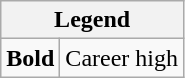<table class="wikitable mw-collapsible">
<tr>
<th colspan="2">Legend</th>
</tr>
<tr>
<td><strong>Bold</strong></td>
<td>Career high</td>
</tr>
</table>
